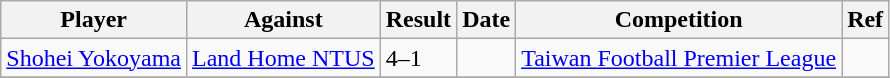<table class="wikitable">
<tr>
<th>Player</th>
<th>Against</th>
<th>Result</th>
<th>Date</th>
<th>Competition</th>
<th>Ref</th>
</tr>
<tr>
<td> <a href='#'>Shohei Yokoyama</a></td>
<td><a href='#'>Land Home NTUS</a></td>
<td>4–1</td>
<td></td>
<td><a href='#'>Taiwan Football Premier League</a></td>
<td></td>
</tr>
<tr>
</tr>
</table>
